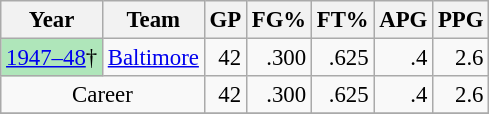<table class="wikitable sortable" style="font-size:95%; text-align:right;">
<tr>
<th>Year</th>
<th>Team</th>
<th>GP</th>
<th>FG%</th>
<th>FT%</th>
<th>APG</th>
<th>PPG</th>
</tr>
<tr>
<td style="text-align:left; background:#afe6ba"><a href='#'>1947–48</a>†</td>
<td style="text-align:left;"><a href='#'>Baltimore</a></td>
<td>42</td>
<td>.300</td>
<td>.625</td>
<td>.4</td>
<td>2.6</td>
</tr>
<tr>
<td style="text-align:center;" colspan="2">Career</td>
<td>42</td>
<td>.300</td>
<td>.625</td>
<td>.4</td>
<td>2.6</td>
</tr>
<tr>
</tr>
</table>
